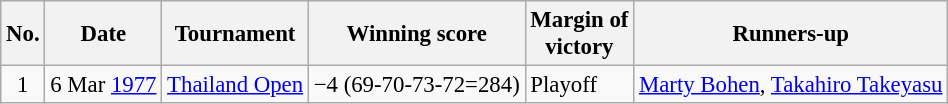<table class="wikitable" style="font-size:95%;">
<tr>
<th>No.</th>
<th>Date</th>
<th>Tournament</th>
<th>Winning score</th>
<th>Margin of<br>victory</th>
<th>Runners-up</th>
</tr>
<tr>
<td align=center>1</td>
<td align=right>6 Mar <a href='#'>1977</a></td>
<td><a href='#'>Thailand Open</a></td>
<td>−4 (69-70-73-72=284)</td>
<td>Playoff</td>
<td> <a href='#'>Marty Bohen</a>,  <a href='#'>Takahiro Takeyasu</a></td>
</tr>
</table>
